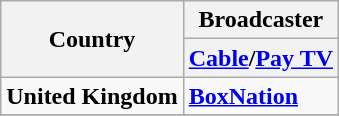<table class="wikitable">
<tr>
<th rowspan="2">Country</th>
<th colspan="2">Broadcaster</th>
</tr>
<tr>
<th><a href='#'>Cable</a>/<a href='#'>Pay TV</a></th>
</tr>
<tr>
<td><strong>United Kingdom</strong></td>
<td><strong><a href='#'>BoxNation</a></strong></td>
</tr>
<tr>
</tr>
</table>
